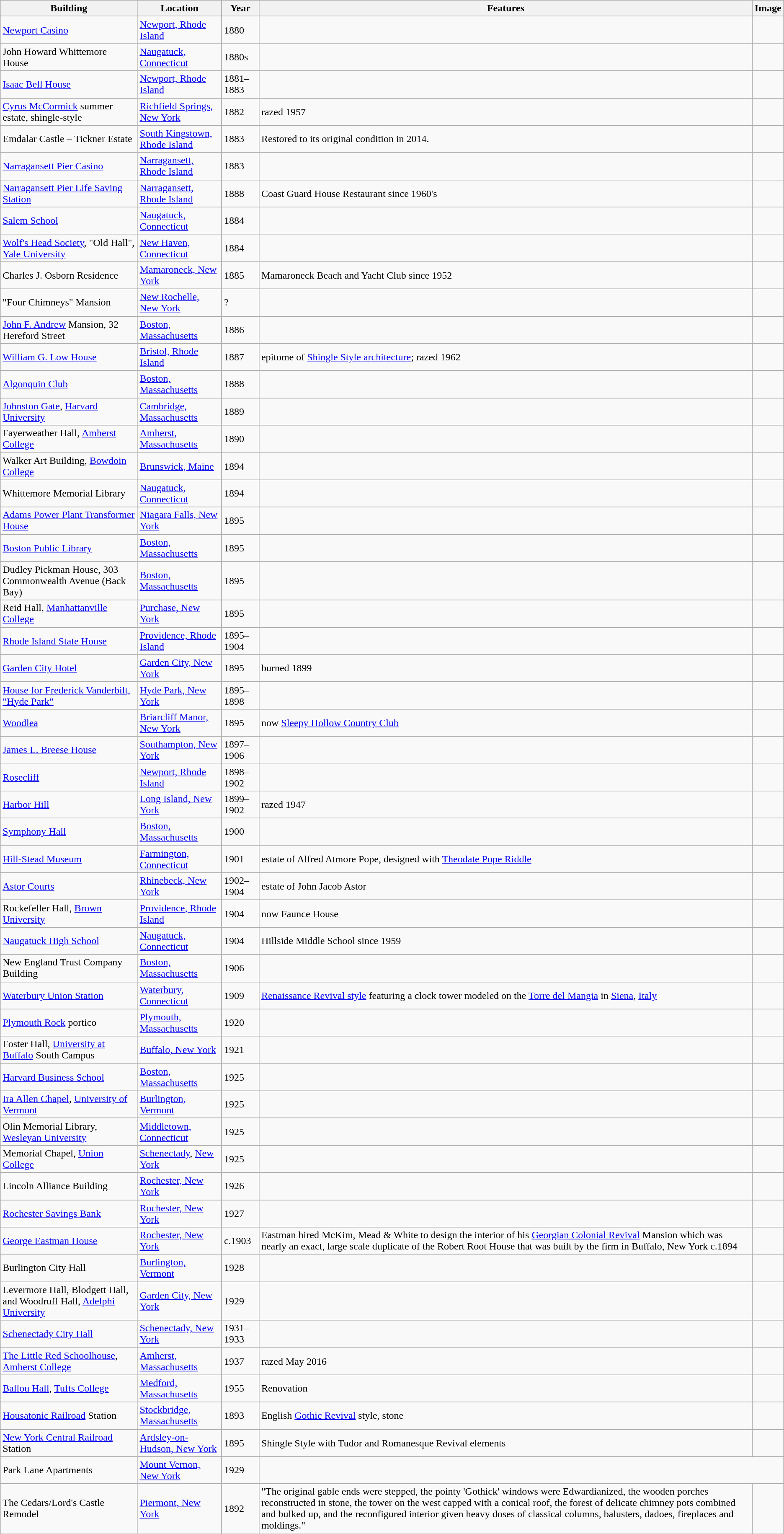<table class="wikitable sortable" border="1">
<tr>
<th>Building</th>
<th>Location</th>
<th>Year</th>
<th>Features</th>
<th>Image</th>
</tr>
<tr>
<td><a href='#'>Newport Casino</a></td>
<td><a href='#'>Newport, Rhode Island</a></td>
<td>1880</td>
<td></td>
<td></td>
</tr>
<tr>
<td>John Howard Whittemore House</td>
<td><a href='#'>Naugatuck, Connecticut</a></td>
<td>1880s</td>
<td></td>
<td></td>
</tr>
<tr>
<td><a href='#'>Isaac Bell House</a></td>
<td><a href='#'>Newport, Rhode Island</a></td>
<td>1881–1883</td>
<td></td>
<td></td>
</tr>
<tr>
<td><a href='#'>Cyrus McCormick</a> summer estate, shingle-style</td>
<td><a href='#'>Richfield Springs, New York</a></td>
<td>1882</td>
<td>razed 1957</td>
<td></td>
</tr>
<tr>
<td>Emdalar Castle – Tickner Estate</td>
<td><a href='#'>South Kingstown, Rhode Island</a></td>
<td>1883</td>
<td>Restored to its original condition in 2014.</td>
<td></td>
</tr>
<tr>
<td><a href='#'>Narragansett Pier Casino</a></td>
<td><a href='#'>Narragansett, Rhode Island</a></td>
<td>1883</td>
<td></td>
<td></td>
</tr>
<tr>
<td><a href='#'>Narragansett Pier Life Saving Station</a></td>
<td><a href='#'>Narragansett, Rhode Island</a></td>
<td>1888</td>
<td>Coast Guard House Restaurant since 1960's</td>
<td></td>
</tr>
<tr>
<td><a href='#'>Salem School</a></td>
<td><a href='#'>Naugatuck, Connecticut</a></td>
<td>1884</td>
<td></td>
<td></td>
</tr>
<tr>
<td><a href='#'>Wolf's Head Society</a>, "Old Hall", <a href='#'>Yale University</a></td>
<td><a href='#'>New Haven, Connecticut</a></td>
<td>1884</td>
<td></td>
<td></td>
</tr>
<tr>
<td>Charles J. Osborn Residence</td>
<td><a href='#'>Mamaroneck, New York</a></td>
<td>1885</td>
<td>Mamaroneck Beach and Yacht Club since 1952</td>
<td></td>
</tr>
<tr>
<td>"Four Chimneys" Mansion</td>
<td><a href='#'>New Rochelle, New York</a></td>
<td>?</td>
<td></td>
<td></td>
</tr>
<tr>
<td><a href='#'>John F. Andrew</a> Mansion, 32 Hereford Street</td>
<td><a href='#'>Boston, Massachusetts</a></td>
<td>1886</td>
<td></td>
<td></td>
</tr>
<tr>
<td><a href='#'>William G. Low House</a></td>
<td><a href='#'>Bristol, Rhode Island</a></td>
<td>1887</td>
<td>epitome of <a href='#'>Shingle Style architecture</a>; razed 1962</td>
<td></td>
</tr>
<tr>
<td><a href='#'>Algonquin Club</a></td>
<td><a href='#'>Boston, Massachusetts</a></td>
<td>1888</td>
<td></td>
<td></td>
</tr>
<tr>
<td><a href='#'>Johnston Gate</a>, <a href='#'>Harvard University</a></td>
<td><a href='#'>Cambridge, Massachusetts</a></td>
<td>1889</td>
<td></td>
<td></td>
</tr>
<tr>
<td>Fayerweather Hall, <a href='#'>Amherst College</a></td>
<td><a href='#'>Amherst, Massachusetts</a></td>
<td>1890</td>
<td></td>
<td></td>
</tr>
<tr>
<td>Walker Art Building, <a href='#'>Bowdoin College</a></td>
<td><a href='#'>Brunswick, Maine</a></td>
<td>1894</td>
<td></td>
<td></td>
</tr>
<tr>
<td>Whittemore Memorial Library</td>
<td><a href='#'>Naugatuck, Connecticut</a></td>
<td>1894</td>
<td></td>
<td></td>
</tr>
<tr>
<td><a href='#'>Adams Power Plant Transformer House</a></td>
<td><a href='#'>Niagara Falls, New York</a></td>
<td>1895</td>
<td></td>
<td></td>
</tr>
<tr>
<td><a href='#'>Boston Public Library</a></td>
<td><a href='#'>Boston, Massachusetts</a></td>
<td>1895</td>
<td></td>
<td></td>
</tr>
<tr>
<td>Dudley Pickman House, 303 Commonwealth Avenue (Back Bay)</td>
<td><a href='#'>Boston, Massachusetts</a></td>
<td>1895</td>
<td></td>
<td></td>
</tr>
<tr>
<td>Reid Hall, <a href='#'>Manhattanville College</a></td>
<td><a href='#'>Purchase, New York</a></td>
<td>1895</td>
<td></td>
<td></td>
</tr>
<tr>
<td><a href='#'>Rhode Island State House</a></td>
<td><a href='#'>Providence, Rhode Island</a></td>
<td>1895–1904</td>
<td></td>
<td></td>
</tr>
<tr>
<td><a href='#'>Garden City Hotel</a></td>
<td><a href='#'>Garden City, New York</a></td>
<td>1895</td>
<td>burned 1899</td>
<td></td>
</tr>
<tr>
<td><a href='#'>House for Frederick Vanderbilt, "Hyde Park"</a></td>
<td><a href='#'>Hyde Park, New York</a></td>
<td>1895–1898</td>
<td></td>
<td></td>
</tr>
<tr>
<td><a href='#'>Woodlea</a></td>
<td><a href='#'>Briarcliff Manor, New York</a></td>
<td>1895</td>
<td>now <a href='#'>Sleepy Hollow Country Club</a></td>
<td></td>
</tr>
<tr>
<td><a href='#'>James L. Breese House</a></td>
<td><a href='#'>Southampton, New York</a></td>
<td>1897–1906</td>
<td></td>
<td></td>
</tr>
<tr>
<td><a href='#'>Rosecliff</a></td>
<td><a href='#'>Newport, Rhode Island</a></td>
<td>1898–1902</td>
<td></td>
<td></td>
</tr>
<tr>
<td><a href='#'>Harbor Hill</a></td>
<td><a href='#'>Long Island, New York</a></td>
<td>1899–1902</td>
<td>razed 1947</td>
<td></td>
</tr>
<tr>
<td><a href='#'>Symphony Hall</a></td>
<td><a href='#'>Boston, Massachusetts</a></td>
<td>1900</td>
<td></td>
<td></td>
</tr>
<tr>
<td><a href='#'>Hill-Stead Museum</a></td>
<td><a href='#'>Farmington, Connecticut</a></td>
<td>1901</td>
<td>estate of Alfred Atmore Pope, designed with <a href='#'>Theodate Pope Riddle</a></td>
<td></td>
</tr>
<tr>
<td><a href='#'>Astor Courts</a></td>
<td><a href='#'>Rhinebeck, New York</a></td>
<td>1902–1904</td>
<td>estate of John Jacob Astor</td>
<td></td>
</tr>
<tr>
<td>Rockefeller Hall, <a href='#'>Brown University</a></td>
<td><a href='#'>Providence, Rhode Island</a></td>
<td>1904</td>
<td>now  Faunce House</td>
<td></td>
</tr>
<tr>
<td><a href='#'>Naugatuck High School</a></td>
<td><a href='#'>Naugatuck, Connecticut</a></td>
<td>1904</td>
<td>Hillside Middle School since 1959</td>
<td></td>
</tr>
<tr>
<td>New England Trust Company Building</td>
<td><a href='#'>Boston, Massachusetts</a></td>
<td>1906</td>
<td></td>
<td></td>
</tr>
<tr>
<td><a href='#'>Waterbury Union Station</a></td>
<td><a href='#'>Waterbury, Connecticut</a></td>
<td>1909</td>
<td><a href='#'>Renaissance Revival style</a> featuring a clock tower modeled on the <a href='#'>Torre del Mangia</a> in <a href='#'>Siena</a>, <a href='#'>Italy</a></td>
<td></td>
</tr>
<tr>
<td><a href='#'>Plymouth Rock</a> portico</td>
<td><a href='#'>Plymouth, Massachusetts</a></td>
<td>1920</td>
<td></td>
<td></td>
</tr>
<tr>
<td>Foster Hall, <a href='#'>University at Buffalo</a> South Campus</td>
<td><a href='#'>Buffalo, New York</a></td>
<td>1921</td>
<td></td>
<td></td>
</tr>
<tr>
<td><a href='#'>Harvard Business School</a></td>
<td><a href='#'>Boston, Massachusetts</a></td>
<td>1925</td>
<td></td>
<td></td>
</tr>
<tr>
<td><a href='#'>Ira Allen Chapel</a>, <a href='#'>University of Vermont</a></td>
<td><a href='#'>Burlington, Vermont</a></td>
<td>1925</td>
<td></td>
<td></td>
</tr>
<tr>
<td>Olin Memorial Library, <a href='#'>Wesleyan University</a></td>
<td><a href='#'>Middletown, Connecticut</a></td>
<td>1925</td>
<td></td>
<td></td>
</tr>
<tr>
<td>Memorial Chapel, <a href='#'>Union College</a></td>
<td><a href='#'>Schenectady</a>, <a href='#'>New York</a></td>
<td>1925</td>
<td></td>
<td></td>
</tr>
<tr>
<td>Lincoln Alliance Building</td>
<td><a href='#'>Rochester, New York</a></td>
<td>1926</td>
<td></td>
<td></td>
</tr>
<tr>
<td><a href='#'>Rochester Savings Bank</a></td>
<td><a href='#'>Rochester, New York</a></td>
<td>1927</td>
<td></td>
<td></td>
</tr>
<tr>
<td><a href='#'>George Eastman House</a></td>
<td><a href='#'>Rochester, New York</a></td>
<td>c.1903</td>
<td>Eastman hired McKim, Mead & White to design the interior of his <a href='#'>Georgian Colonial Revival</a> Mansion which was nearly an exact, large scale duplicate of the Robert Root House that was built by the firm in Buffalo, New York c.1894</td>
</tr>
<tr>
<td>Burlington City Hall</td>
<td><a href='#'>Burlington, Vermont</a></td>
<td>1928</td>
<td></td>
<td></td>
</tr>
<tr>
<td>Levermore Hall, Blodgett Hall, and Woodruff Hall, <a href='#'>Adelphi University</a></td>
<td><a href='#'>Garden City, New York</a></td>
<td>1929</td>
<td></td>
<td></td>
</tr>
<tr>
<td><a href='#'>Schenectady City Hall</a></td>
<td><a href='#'>Schenectady, New York</a></td>
<td>1931–1933</td>
<td></td>
<td></td>
</tr>
<tr>
<td><a href='#'>The Little Red Schoolhouse</a>, <a href='#'>Amherst College</a></td>
<td><a href='#'>Amherst, Massachusetts</a></td>
<td>1937</td>
<td>razed May 2016</td>
<td></td>
</tr>
<tr>
<td><a href='#'>Ballou Hall</a>, <a href='#'>Tufts College</a></td>
<td><a href='#'>Medford, Massachusetts</a></td>
<td>1955</td>
<td>Renovation</td>
<td></td>
</tr>
<tr>
<td><a href='#'>Housatonic Railroad</a> Station</td>
<td><a href='#'>Stockbridge, Massachusetts</a></td>
<td>1893</td>
<td>English <a href='#'>Gothic Revival</a> style, stone</td>
<td></td>
</tr>
<tr>
<td><a href='#'>New York Central Railroad</a> Station</td>
<td><a href='#'>Ardsley-on-Hudson, New York</a></td>
<td>1895</td>
<td>Shingle Style with Tudor and Romanesque Revival elements</td>
<td></td>
</tr>
<tr>
<td>Park Lane Apartments</td>
<td><a href='#'>Mount Vernon, New York</a></td>
<td>1929</td>
</tr>
<tr>
<td>The Cedars/Lord's Castle Remodel</td>
<td><a href='#'>Piermont, New York</a></td>
<td>1892</td>
<td>"The original gable ends were stepped, the pointy 'Gothick' windows were Edwardianized, the wooden porches reconstructed in stone, the tower on the west capped with a conical roof, the forest of delicate chimney pots combined and bulked up, and the reconfigured interior given heavy doses of classical columns, balusters, dadoes, fireplaces and moldings."</td>
<td></td>
</tr>
</table>
